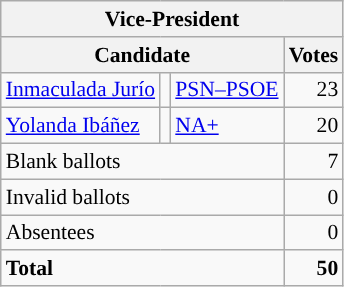<table class="wikitable" style="font-size:90%; text-align:right;">
<tr>
<th colspan="4">Vice-President</th>
</tr>
<tr>
<th colspan="3">Candidate</th>
<th>Votes</th>
</tr>
<tr>
<td align="left"> <a href='#'>Inmaculada Jurío</a></td>
<td style="background:"></td>
<td align="left"><a href='#'>PSN–PSOE</a></td>
<td>23</td>
</tr>
<tr>
<td align="left"> <a href='#'>Yolanda Ibáñez</a></td>
<td style="background:"></td>
<td align="left"><a href='#'>NA+</a></td>
<td>20</td>
</tr>
<tr>
<td align=left colspan="3">Blank ballots</td>
<td>7</td>
</tr>
<tr>
<td align=left colspan="3">Invalid ballots</td>
<td>0</td>
</tr>
<tr>
<td align=left colspan="3">Absentees</td>
<td>0</td>
</tr>
<tr style="font-weight:bold">
<td align=left colspan="3">Total</td>
<td>50</td>
</tr>
</table>
